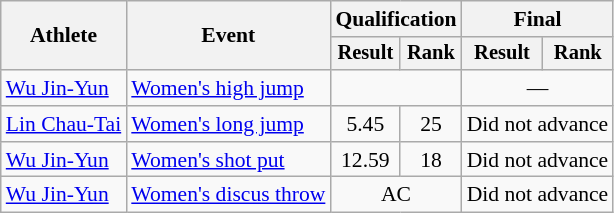<table class="wikitable" style="font-size:90%; text-align:center">
<tr>
<th rowspan="2">Athlete</th>
<th rowspan="2">Event</th>
<th colspan="2">Qualification</th>
<th colspan="2">Final</th>
</tr>
<tr style="font-size:95%">
<th>Result</th>
<th>Rank</th>
<th>Result</th>
<th>Rank</th>
</tr>
<tr>
<td align="left"><a href='#'>Wu Jin-Yun</a></td>
<td align="left"><a href='#'>Women's high jump</a></td>
<td colspan="2"></td>
<td colspan="2">—</td>
</tr>
<tr>
<td align="left"><a href='#'>Lin Chau-Tai</a></td>
<td align="left"><a href='#'>Women's long jump</a></td>
<td>5.45</td>
<td>25</td>
<td colspan="2">Did not advance</td>
</tr>
<tr>
<td align="left"><a href='#'>Wu Jin-Yun</a></td>
<td align="left"><a href='#'>Women's shot put</a></td>
<td>12.59</td>
<td>18</td>
<td colspan="2">Did not advance</td>
</tr>
<tr>
<td align="left"><a href='#'>Wu Jin-Yun</a></td>
<td align="left"><a href='#'>Women's discus throw</a></td>
<td colspan="2">AC</td>
<td colspan="2">Did not advance</td>
</tr>
</table>
